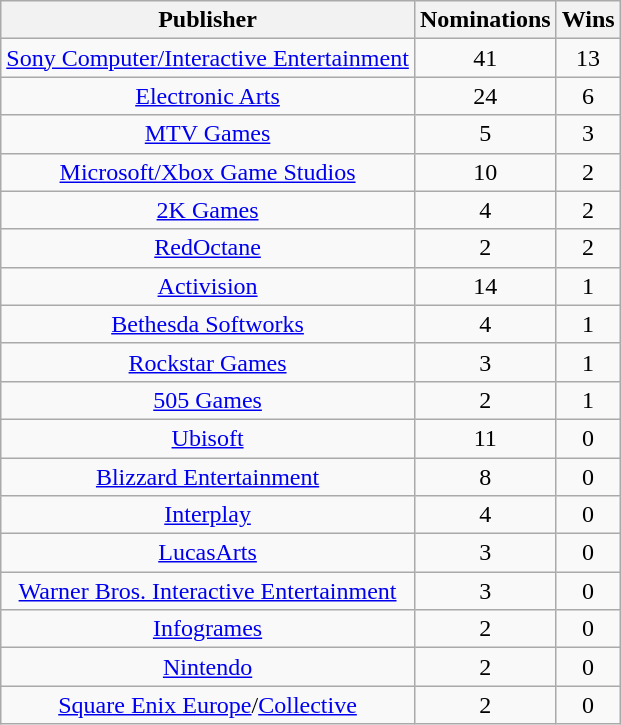<table class="wikitable sortable plainrowheaders" rowspan="2" style="text-align:center;" background: #f6e39c;>
<tr>
<th scope="col">Publisher</th>
<th scope="col">Nominations</th>
<th scope="col">Wins</th>
</tr>
<tr>
<td><a href='#'>Sony Computer/Interactive Entertainment</a></td>
<td>41</td>
<td>13</td>
</tr>
<tr>
<td><a href='#'>Electronic Arts</a></td>
<td>24</td>
<td>6</td>
</tr>
<tr>
<td><a href='#'>MTV Games</a></td>
<td>5</td>
<td>3</td>
</tr>
<tr>
<td><a href='#'>Microsoft/Xbox Game Studios</a></td>
<td>10</td>
<td>2</td>
</tr>
<tr>
<td><a href='#'>2K Games</a></td>
<td>4</td>
<td>2</td>
</tr>
<tr>
<td><a href='#'>RedOctane</a></td>
<td>2</td>
<td>2</td>
</tr>
<tr>
<td><a href='#'>Activision</a></td>
<td>14</td>
<td>1</td>
</tr>
<tr>
<td><a href='#'>Bethesda Softworks</a></td>
<td>4</td>
<td>1</td>
</tr>
<tr>
<td><a href='#'>Rockstar Games</a></td>
<td>3</td>
<td>1</td>
</tr>
<tr>
<td><a href='#'>505 Games</a></td>
<td>2</td>
<td>1</td>
</tr>
<tr>
<td><a href='#'>Ubisoft</a></td>
<td>11</td>
<td>0</td>
</tr>
<tr>
<td><a href='#'>Blizzard Entertainment</a></td>
<td>8</td>
<td>0</td>
</tr>
<tr>
<td><a href='#'>Interplay</a></td>
<td>4</td>
<td>0</td>
</tr>
<tr>
<td><a href='#'>LucasArts</a></td>
<td>3</td>
<td>0</td>
</tr>
<tr>
<td><a href='#'>Warner Bros. Interactive Entertainment</a></td>
<td>3</td>
<td>0</td>
</tr>
<tr>
<td><a href='#'>Infogrames</a></td>
<td>2</td>
<td>0</td>
</tr>
<tr>
<td><a href='#'>Nintendo</a></td>
<td>2</td>
<td>0</td>
</tr>
<tr>
<td><a href='#'>Square Enix Europe</a>/<a href='#'>Collective</a></td>
<td>2</td>
<td>0</td>
</tr>
</table>
